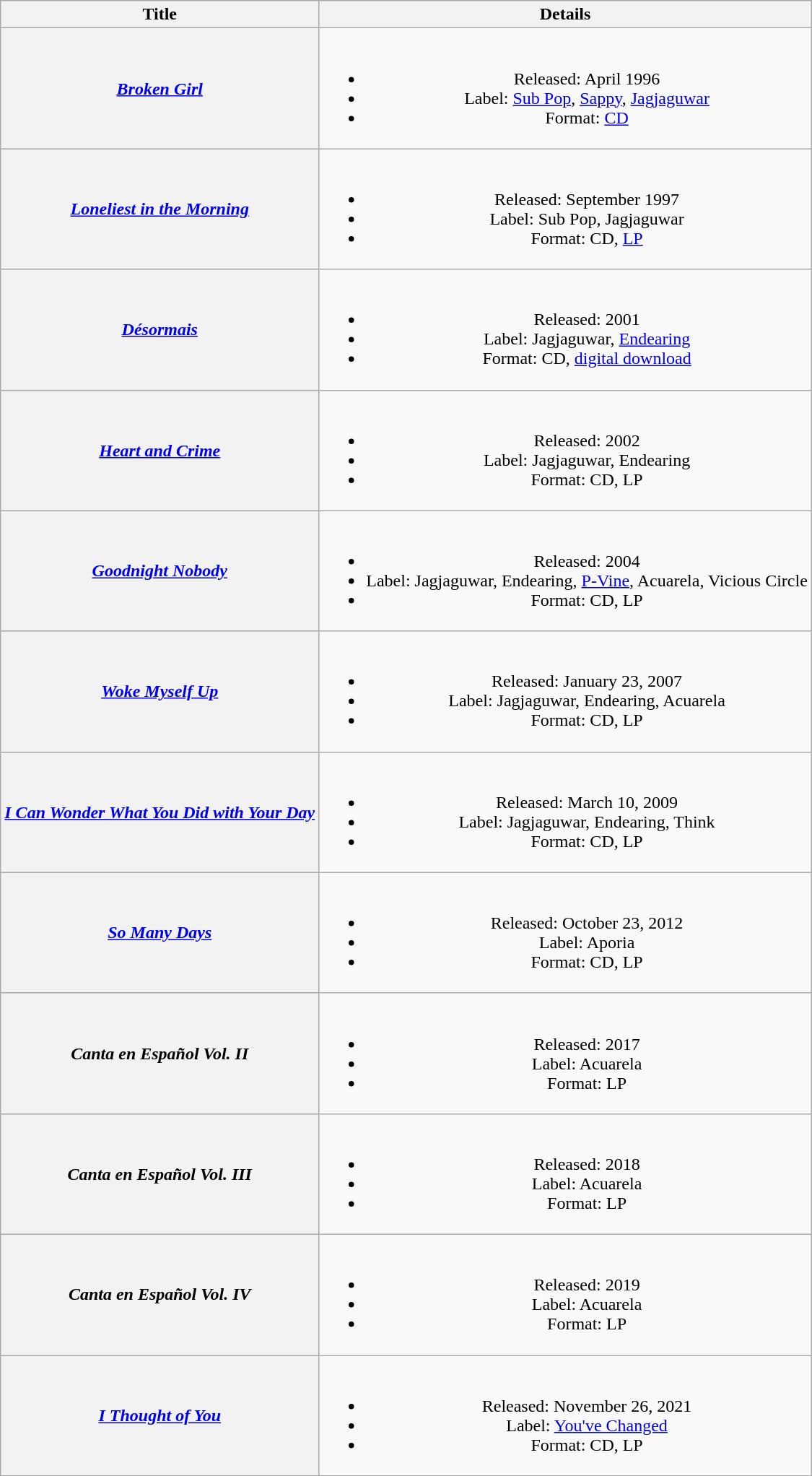<table class="wikitable plainrowheaders" style="text-align:center;">
<tr>
<th scope="col">Title</th>
<th scope="col">Details</th>
</tr>
<tr>
<th scope="row"><em><a href='#'>Broken Girl</a></em><br></th>
<td><br><ul><li>Released: April 1996</li><li>Label: <a href='#'>Sub Pop</a>, <a href='#'>Sappy</a>, <a href='#'>Jagjaguwar</a></li><li>Format: <a href='#'>CD</a></li></ul></td>
</tr>
<tr>
<th scope="row"><em><a href='#'>Loneliest in the Morning</a></em></th>
<td><br><ul><li>Released: September 1997</li><li>Label: Sub Pop, Jagjaguwar</li><li>Format: CD, <a href='#'>LP</a></li></ul></td>
</tr>
<tr>
<th scope="row"><em><a href='#'>Désormais</a></em></th>
<td><br><ul><li>Released: 2001</li><li>Label: Jagjaguwar, <a href='#'>Endearing</a></li><li>Format: CD, <a href='#'>digital download</a></li></ul></td>
</tr>
<tr>
<th scope="row"><em><a href='#'>Heart and Crime</a></em></th>
<td><br><ul><li>Released: 2002</li><li>Label: Jagjaguwar, Endearing</li><li>Format: CD, LP</li></ul></td>
</tr>
<tr>
<th scope="row"><em><a href='#'>Goodnight Nobody</a></em></th>
<td><br><ul><li>Released: 2004</li><li>Label: Jagjaguwar, Endearing, <a href='#'>P-Vine</a>, Acuarela, Vicious Circle</li><li>Format: CD, LP</li></ul></td>
</tr>
<tr>
<th scope="row"><em><a href='#'>Woke Myself Up</a></em></th>
<td><br><ul><li>Released: January 23, 2007</li><li>Label: Jagjaguwar, Endearing, Acuarela</li><li>Format: CD, LP</li></ul></td>
</tr>
<tr>
<th scope="row"><em><a href='#'>I Can Wonder What You Did with Your Day</a></em></th>
<td><br><ul><li>Released: March 10, 2009</li><li>Label: Jagjaguwar, Endearing, Think</li><li>Format: CD, LP</li></ul></td>
</tr>
<tr>
<th scope="row"><em><a href='#'>So Many Days</a></em></th>
<td><br><ul><li>Released: October 23, 2012</li><li>Label: Aporia</li><li>Format: CD, LP</li></ul></td>
</tr>
<tr>
<th scope="row"><em>Canta en Español Vol. II</em></th>
<td><br><ul><li>Released: 2017</li><li>Label: Acuarela</li><li>Format: LP</li></ul></td>
</tr>
<tr>
<th scope="row"><em>Canta en Español Vol. III</em></th>
<td><br><ul><li>Released: 2018</li><li>Label: Acuarela</li><li>Format: LP</li></ul></td>
</tr>
<tr>
<th scope="row"><em>Canta en Español Vol. IV</em></th>
<td><br><ul><li>Released: 2019</li><li>Label: Acuarela</li><li>Format: LP</li></ul></td>
</tr>
<tr>
<th scope="row"><em><a href='#'>I Thought of You</a></em></th>
<td><br><ul><li>Released: November 26, 2021</li><li>Label: <a href='#'>You've Changed</a></li><li>Format: CD, LP</li></ul></td>
</tr>
</table>
